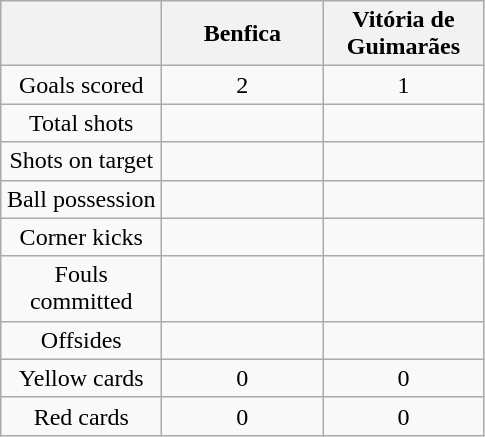<table class="wikitable" style="text-align:center">
<tr>
<th width="100"></th>
<th width="100">Benfica</th>
<th width="100">Vitória de Guimarães</th>
</tr>
<tr>
<td>Goals scored</td>
<td>2</td>
<td>1</td>
</tr>
<tr>
<td>Total shots</td>
<td></td>
<td></td>
</tr>
<tr>
<td>Shots on target</td>
<td></td>
<td></td>
</tr>
<tr>
<td>Ball possession</td>
<td></td>
<td></td>
</tr>
<tr>
<td>Corner kicks</td>
<td></td>
<td></td>
</tr>
<tr>
<td>Fouls committed</td>
<td></td>
<td></td>
</tr>
<tr>
<td>Offsides</td>
<td></td>
<td></td>
</tr>
<tr>
<td>Yellow cards</td>
<td>0</td>
<td>0</td>
</tr>
<tr>
<td>Red cards</td>
<td>0</td>
<td>0</td>
</tr>
</table>
